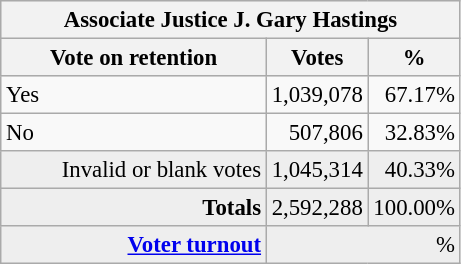<table class="wikitable" style="font-size: 95%;">
<tr style="background-color:#E9E9E9">
<th colspan=7>Associate Justice J. Gary Hastings</th>
</tr>
<tr style="background-color:#E9E9E9">
<th style="width: 170px">Vote on retention</th>
<th style="width: 50px">Votes</th>
<th style="width: 40px">%</th>
</tr>
<tr>
<td>Yes</td>
<td align="right">1,039,078</td>
<td align="right">67.17%</td>
</tr>
<tr>
<td>No</td>
<td align="right">507,806</td>
<td align="right">32.83%</td>
</tr>
<tr style="background-color:#EEEEEE">
<td align="right">Invalid or blank votes</td>
<td align="right">1,045,314</td>
<td align="right">40.33%</td>
</tr>
<tr style="background-color:#EEEEEE">
<td colspan="1" align="right"><strong>Totals</strong></td>
<td align="right">2,592,288</td>
<td align="right">100.00%</td>
</tr>
<tr style="background-color:#EEEEEE">
<td align="right"><strong><a href='#'>Voter turnout</a></strong></td>
<td colspan="2" align="right">%</td>
</tr>
</table>
